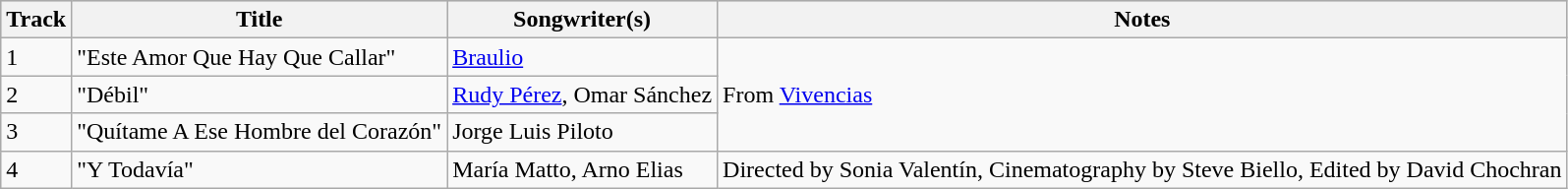<table class="wikitable">
<tr style="background:#ccc; text-align:center;">
<th>Track</th>
<th>Title</th>
<th>Songwriter(s)</th>
<th>Notes</th>
</tr>
<tr>
<td>1</td>
<td>"Este Amor Que Hay Que Callar"</td>
<td><a href='#'>Braulio</a></td>
<td rowspan="3">From <a href='#'>Vivencias</a></td>
</tr>
<tr>
<td>2</td>
<td>"Débil"</td>
<td><a href='#'>Rudy Pérez</a>, Omar Sánchez</td>
</tr>
<tr>
<td>3</td>
<td>"Quítame A Ese Hombre del Corazón"</td>
<td>Jorge Luis Piloto</td>
</tr>
<tr>
<td>4</td>
<td>"Y Todavía"</td>
<td>María Matto, Arno Elias</td>
<td>Directed by Sonia Valentín, Cinematography by Steve Biello, Edited by David Chochran</td>
</tr>
</table>
